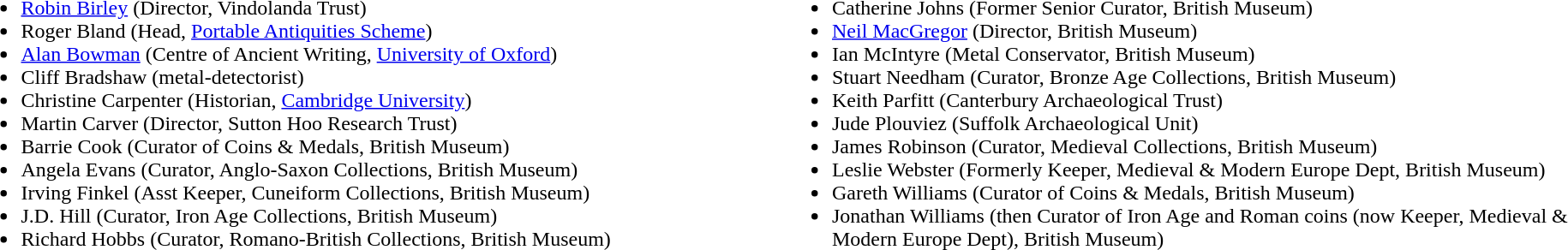<table width="100%" |>
<tr>
<td valign="top" width=50%><br><ul><li><a href='#'>Robin Birley</a> (Director, Vindolanda Trust)</li><li>Roger Bland (Head, <a href='#'>Portable Antiquities Scheme</a>)</li><li><a href='#'>Alan Bowman</a> (Centre of Ancient Writing, <a href='#'>University of Oxford</a>)</li><li>Cliff Bradshaw (metal-detectorist)</li><li>Christine Carpenter (Historian, <a href='#'>Cambridge University</a>)</li><li>Martin Carver (Director, Sutton Hoo Research Trust)</li><li>Barrie Cook (Curator of Coins & Medals, British Museum)</li><li>Angela Evans (Curator, Anglo-Saxon Collections, British Museum)</li><li>Irving Finkel (Asst Keeper, Cuneiform Collections, British Museum)</li><li>J.D. Hill (Curator, Iron Age Collections, British Museum)</li><li>Richard Hobbs (Curator, Romano-British Collections, British Museum)</li></ul></td>
<td valign="top" width=50%><br><ul><li>Catherine Johns (Former Senior Curator, British Museum)</li><li><a href='#'>Neil MacGregor</a> (Director, British Museum)</li><li>Ian McIntyre (Metal Conservator, British Museum)</li><li>Stuart Needham (Curator, Bronze Age Collections, British Museum)</li><li>Keith Parfitt (Canterbury Archaeological Trust)</li><li>Jude Plouviez (Suffolk Archaeological Unit)</li><li>James Robinson (Curator, Medieval Collections, British Museum)</li><li>Leslie Webster (Formerly Keeper, Medieval & Modern Europe Dept, British Museum)</li><li>Gareth Williams (Curator of Coins & Medals, British Museum)</li><li>Jonathan Williams (then Curator of Iron Age and Roman coins (now Keeper, Medieval & Modern Europe Dept), British Museum)</li></ul></td>
</tr>
</table>
